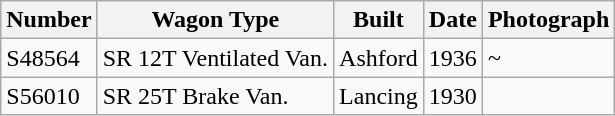<table class="wikitable">
<tr>
<th>Number</th>
<th>Wagon Type</th>
<th>Built</th>
<th>Date</th>
<th>Photograph</th>
</tr>
<tr>
<td>S48564</td>
<td>SR 12T Ventilated Van.</td>
<td>Ashford</td>
<td>1936</td>
<td>~</td>
</tr>
<tr>
<td>S56010</td>
<td>SR 25T Brake Van.</td>
<td>Lancing</td>
<td>1930</td>
<td></td>
</tr>
</table>
